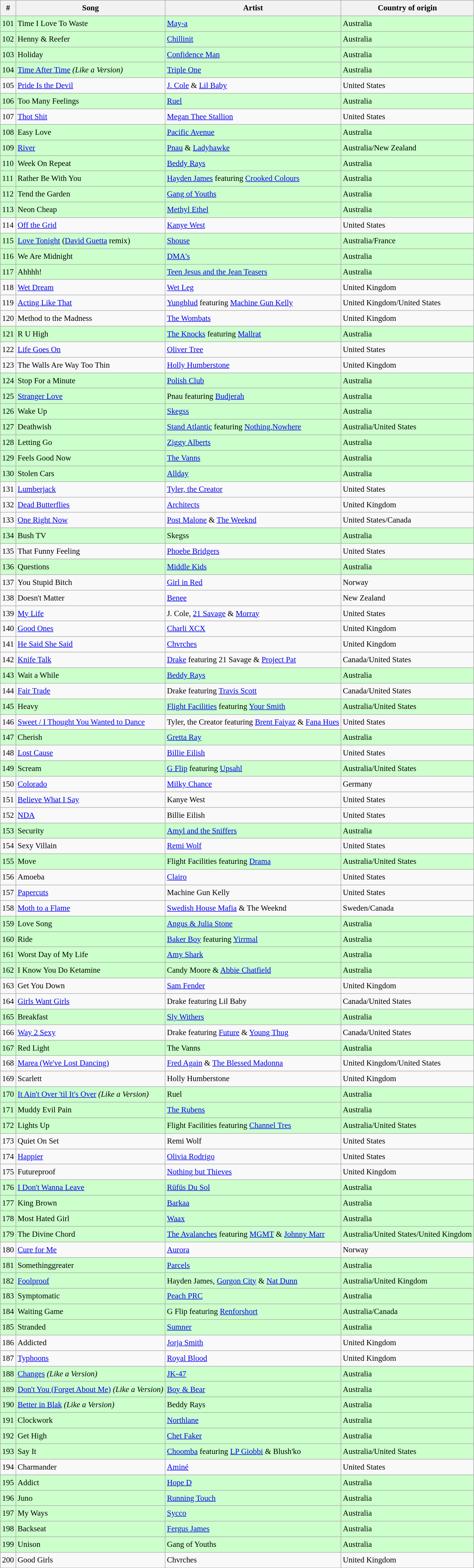<table class="wikitable sortable mw-collapsible mw-collapsed" style="font-size:0.95em;line-height:1.5em;">
<tr>
<th>#</th>
<th>Song</th>
<th>Artist</th>
<th>Country of origin</th>
</tr>
<tr style="background-color: #ccffcc">
<td>101</td>
<td>Time I Love To Waste</td>
<td><a href='#'>May-a</a></td>
<td>Australia</td>
</tr>
<tr style="background-color: #ccffcc">
<td>102</td>
<td>Henny & Reefer</td>
<td><a href='#'>Chillinit</a></td>
<td>Australia</td>
</tr>
<tr style="background-color: #ccffcc">
<td>103</td>
<td>Holiday</td>
<td><a href='#'>Confidence Man</a></td>
<td>Australia</td>
</tr>
<tr style="background-color: #ccffcc">
<td>104</td>
<td><a href='#'>Time After Time</a> <em>(Like a Version)</em></td>
<td><a href='#'>Triple One</a></td>
<td>Australia</td>
</tr>
<tr>
<td>105</td>
<td><a href='#'>Pride Is the Devil</a></td>
<td><a href='#'>J. Cole</a> & <a href='#'>Lil Baby</a></td>
<td>United States</td>
</tr>
<tr style="background-color: #ccffcc">
<td>106</td>
<td>Too Many Feelings</td>
<td><a href='#'>Ruel</a></td>
<td>Australia</td>
</tr>
<tr>
<td>107</td>
<td><a href='#'>Thot Shit</a></td>
<td><a href='#'>Megan Thee Stallion</a></td>
<td>United States</td>
</tr>
<tr style="background-color: #ccffcc">
<td>108</td>
<td>Easy Love</td>
<td><a href='#'>Pacific Avenue</a></td>
<td>Australia</td>
</tr>
<tr style="background-color: #ccffcc">
<td>109</td>
<td><a href='#'>River</a></td>
<td><a href='#'>Pnau</a> & <a href='#'>Ladyhawke</a></td>
<td>Australia/New Zealand</td>
</tr>
<tr style="background-color: #ccffcc">
<td>110</td>
<td>Week On Repeat</td>
<td><a href='#'>Beddy Rays</a></td>
<td>Australia</td>
</tr>
<tr style="background-color: #ccffcc">
<td>111</td>
<td>Rather Be With You</td>
<td><a href='#'>Hayden James</a> featuring <a href='#'>Crooked Colours</a></td>
<td>Australia</td>
</tr>
<tr style="background-color: #ccffcc">
<td>112</td>
<td>Tend the Garden</td>
<td><a href='#'>Gang of Youths</a></td>
<td>Australia</td>
</tr>
<tr style="background-color: #ccffcc">
<td>113</td>
<td>Neon Cheap</td>
<td><a href='#'>Methyl Ethel</a></td>
<td>Australia</td>
</tr>
<tr>
<td>114</td>
<td><a href='#'>Off the Grid</a></td>
<td><a href='#'>Kanye West</a></td>
<td>United States</td>
</tr>
<tr style="background-color: #ccffcc">
<td>115</td>
<td><a href='#'>Love Tonight</a> (<a href='#'>David Guetta</a> remix)</td>
<td><a href='#'>Shouse</a></td>
<td>Australia/France</td>
</tr>
<tr style="background-color: #ccffcc">
<td>116</td>
<td>We Are Midnight</td>
<td><a href='#'>DMA's</a></td>
<td>Australia</td>
</tr>
<tr style="background-color: #ccffcc">
<td>117</td>
<td>Ahhhh!</td>
<td><a href='#'>Teen Jesus and the Jean Teasers</a></td>
<td>Australia</td>
</tr>
<tr>
<td>118</td>
<td><a href='#'>Wet Dream</a></td>
<td><a href='#'>Wet Leg</a></td>
<td>United Kingdom</td>
</tr>
<tr>
<td>119</td>
<td><a href='#'>Acting Like That</a></td>
<td><a href='#'>Yungblud</a> featuring <a href='#'>Machine Gun Kelly</a></td>
<td>United Kingdom/United States</td>
</tr>
<tr>
<td>120</td>
<td>Method to the Madness</td>
<td><a href='#'>The Wombats</a></td>
<td>United Kingdom</td>
</tr>
<tr style="background-color: #ccffcc">
<td>121</td>
<td>R U High</td>
<td><a href='#'>The Knocks</a> featuring <a href='#'>Mallrat</a></td>
<td>Australia</td>
</tr>
<tr>
<td>122</td>
<td><a href='#'>Life Goes On</a></td>
<td><a href='#'>Oliver Tree</a></td>
<td>United States</td>
</tr>
<tr>
<td>123</td>
<td>The Walls Are Way Too Thin</td>
<td><a href='#'>Holly Humberstone</a></td>
<td>United Kingdom</td>
</tr>
<tr style="background-color: #ccffcc">
<td>124</td>
<td>Stop For a Minute</td>
<td><a href='#'>Polish Club</a></td>
<td>Australia</td>
</tr>
<tr style="background-color: #ccffcc">
<td>125</td>
<td><a href='#'>Stranger Love</a></td>
<td>Pnau featuring <a href='#'>Budjerah</a></td>
<td>Australia</td>
</tr>
<tr style="background-color: #ccffcc">
<td>126</td>
<td>Wake Up</td>
<td><a href='#'>Skegss</a></td>
<td>Australia</td>
</tr>
<tr style="background-color: #ccffcc">
<td>127</td>
<td>Deathwish</td>
<td><a href='#'>Stand Atlantic</a> featuring <a href='#'>Nothing,Nowhere</a></td>
<td>Australia/United States</td>
</tr>
<tr style="background-color: #ccffcc">
<td>128</td>
<td>Letting Go</td>
<td><a href='#'>Ziggy Alberts</a></td>
<td>Australia</td>
</tr>
<tr style="background-color: #ccffcc">
<td>129</td>
<td>Feels Good Now</td>
<td><a href='#'>The Vanns</a></td>
<td>Australia</td>
</tr>
<tr style="background-color: #ccffcc">
<td>130</td>
<td>Stolen Cars</td>
<td><a href='#'>Allday</a></td>
<td>Australia</td>
</tr>
<tr>
<td>131</td>
<td><a href='#'>Lumberjack</a></td>
<td><a href='#'>Tyler, the Creator</a></td>
<td>United States</td>
</tr>
<tr>
<td>132</td>
<td><a href='#'>Dead Butterflies</a></td>
<td><a href='#'>Architects</a></td>
<td>United Kingdom</td>
</tr>
<tr>
<td>133</td>
<td><a href='#'>One Right Now</a></td>
<td><a href='#'>Post Malone</a> & <a href='#'>The Weeknd</a></td>
<td>United States/Canada</td>
</tr>
<tr style="background-color: #ccffcc">
<td>134</td>
<td>Bush TV</td>
<td>Skegss</td>
<td>Australia</td>
</tr>
<tr>
<td>135</td>
<td>That Funny Feeling</td>
<td><a href='#'>Phoebe Bridgers</a></td>
<td>United States</td>
</tr>
<tr style="background-color: #ccffcc">
<td>136</td>
<td>Questions</td>
<td><a href='#'>Middle Kids</a></td>
<td>Australia</td>
</tr>
<tr>
<td>137</td>
<td>You Stupid Bitch</td>
<td><a href='#'>Girl in Red</a></td>
<td>Norway</td>
</tr>
<tr>
<td>138</td>
<td>Doesn't Matter</td>
<td><a href='#'>Benee</a></td>
<td>New Zealand</td>
</tr>
<tr>
<td>139</td>
<td><a href='#'>My Life</a></td>
<td>J. Cole, <a href='#'>21 Savage</a> & <a href='#'>Morray</a></td>
<td>United States</td>
</tr>
<tr>
<td>140</td>
<td><a href='#'>Good Ones</a></td>
<td><a href='#'>Charli XCX</a></td>
<td>United Kingdom</td>
</tr>
<tr>
<td>141</td>
<td><a href='#'>He Said She Said</a></td>
<td><a href='#'>Chvrches</a></td>
<td>United Kingdom</td>
</tr>
<tr>
<td>142</td>
<td><a href='#'>Knife Talk</a></td>
<td><a href='#'>Drake</a> featuring 21 Savage & <a href='#'>Project Pat</a></td>
<td>Canada/United States</td>
</tr>
<tr style="background-color: #ccffcc">
<td>143</td>
<td>Wait a While</td>
<td><a href='#'>Beddy Rays</a></td>
<td>Australia</td>
</tr>
<tr>
<td>144</td>
<td><a href='#'>Fair Trade</a></td>
<td>Drake featuring <a href='#'>Travis Scott</a></td>
<td>Canada/United States</td>
</tr>
<tr style="background-color: #ccffcc">
<td>145</td>
<td>Heavy</td>
<td><a href='#'>Flight Facilities</a> featuring <a href='#'>Your Smith</a></td>
<td>Australia/United States</td>
</tr>
<tr>
<td>146</td>
<td><a href='#'>Sweet / I Thought You Wanted to Dance</a></td>
<td>Tyler, the Creator featuring <a href='#'>Brent Faiyaz</a> & <a href='#'>Fana Hues</a></td>
<td>United States</td>
</tr>
<tr style="background-color: #ccffcc">
<td>147</td>
<td>Cherish</td>
<td><a href='#'>Gretta Ray</a></td>
<td>Australia</td>
</tr>
<tr>
<td>148</td>
<td><a href='#'>Lost Cause</a></td>
<td><a href='#'>Billie Eilish</a></td>
<td>United States</td>
</tr>
<tr style="background-color: #ccffcc">
<td>149</td>
<td>Scream</td>
<td><a href='#'>G Flip</a> featuring <a href='#'>Upsahl</a></td>
<td>Australia/United States</td>
</tr>
<tr>
<td>150</td>
<td><a href='#'>Colorado</a></td>
<td><a href='#'>Milky Chance</a></td>
<td>Germany</td>
</tr>
<tr>
<td>151</td>
<td><a href='#'>Believe What I Say</a></td>
<td>Kanye West</td>
<td>United States</td>
</tr>
<tr>
<td>152</td>
<td><a href='#'>NDA</a></td>
<td>Billie Eilish</td>
<td>United States</td>
</tr>
<tr style="background-color: #ccffcc">
<td>153</td>
<td>Security</td>
<td><a href='#'>Amyl and the Sniffers</a></td>
<td>Australia</td>
</tr>
<tr>
<td>154</td>
<td>Sexy Villain</td>
<td><a href='#'>Remi Wolf</a></td>
<td>United States</td>
</tr>
<tr style="background-color: #ccffcc">
<td>155</td>
<td>Move</td>
<td>Flight Facilities featuring <a href='#'>Drama</a></td>
<td>Australia/United States</td>
</tr>
<tr>
<td>156</td>
<td>Amoeba</td>
<td><a href='#'>Clairo</a></td>
<td>United States</td>
</tr>
<tr>
<td>157</td>
<td><a href='#'>Papercuts</a></td>
<td>Machine Gun Kelly</td>
<td>United States</td>
</tr>
<tr>
<td>158</td>
<td><a href='#'>Moth to a Flame</a></td>
<td><a href='#'>Swedish House Mafia</a> & The Weeknd</td>
<td>Sweden/Canada</td>
</tr>
<tr style="background-color: #ccffcc">
<td>159</td>
<td>Love Song</td>
<td><a href='#'>Angus & Julia Stone</a></td>
<td>Australia</td>
</tr>
<tr style="background-color: #ccffcc">
<td>160</td>
<td>Ride</td>
<td><a href='#'>Baker Boy</a> featuring <a href='#'>Yirrmal</a></td>
<td>Australia</td>
</tr>
<tr style="background-color: #ccffcc">
<td>161</td>
<td>Worst Day of My Life</td>
<td><a href='#'>Amy Shark</a></td>
<td>Australia</td>
</tr>
<tr style="background-color: #ccffcc">
<td>162</td>
<td>I Know You Do Ketamine</td>
<td>Candy Moore & <a href='#'>Abbie Chatfield</a></td>
<td>Australia</td>
</tr>
<tr>
<td>163</td>
<td>Get You Down</td>
<td><a href='#'>Sam Fender</a></td>
<td>United Kingdom</td>
</tr>
<tr>
<td>164</td>
<td><a href='#'>Girls Want Girls</a></td>
<td>Drake featuring Lil Baby</td>
<td>Canada/United States</td>
</tr>
<tr style="background-color: #ccffcc">
<td>165</td>
<td>Breakfast</td>
<td><a href='#'>Sly Withers</a></td>
<td>Australia</td>
</tr>
<tr>
<td>166</td>
<td><a href='#'>Way 2 Sexy</a></td>
<td>Drake featuring <a href='#'>Future</a> & <a href='#'>Young Thug</a></td>
<td>Canada/United States</td>
</tr>
<tr style="background-color: #ccffcc">
<td>167</td>
<td>Red Light</td>
<td>The Vanns</td>
<td>Australia</td>
</tr>
<tr>
<td>168</td>
<td><a href='#'>Marea (We've Lost Dancing)</a></td>
<td><a href='#'>Fred Again</a> & <a href='#'>The Blessed Madonna</a></td>
<td>United Kingdom/United States</td>
</tr>
<tr>
<td>169</td>
<td>Scarlett</td>
<td>Holly Humberstone</td>
<td>United Kingdom</td>
</tr>
<tr style="background-color: #ccffcc">
<td>170</td>
<td><a href='#'>It Ain't Over 'til It's Over</a> <em>(Like a Version)</em></td>
<td>Ruel</td>
<td>Australia</td>
</tr>
<tr style="background-color: #ccffcc">
<td>171</td>
<td>Muddy Evil Pain</td>
<td><a href='#'>The Rubens</a></td>
<td>Australia</td>
</tr>
<tr style="background-color: #ccffcc">
<td>172</td>
<td>Lights Up</td>
<td>Flight Facilities featuring <a href='#'>Channel Tres</a></td>
<td>Australia/United States</td>
</tr>
<tr>
<td>173</td>
<td>Quiet On Set</td>
<td>Remi Wolf</td>
<td>United States</td>
</tr>
<tr>
<td>174</td>
<td><a href='#'>Happier</a></td>
<td><a href='#'>Olivia Rodrigo</a></td>
<td>United States</td>
</tr>
<tr>
<td>175</td>
<td>Futureproof</td>
<td><a href='#'>Nothing but Thieves</a></td>
<td>United Kingdom</td>
</tr>
<tr style="background-color: #ccffcc">
<td>176</td>
<td><a href='#'>I Don't Wanna Leave</a></td>
<td><a href='#'>Rüfüs Du Sol</a></td>
<td>Australia</td>
</tr>
<tr style="background-color: #ccffcc">
<td>177</td>
<td>King Brown</td>
<td><a href='#'>Barkaa</a></td>
<td>Australia</td>
</tr>
<tr style="background-color: #ccffcc">
<td>178</td>
<td>Most Hated Girl</td>
<td><a href='#'>Waax</a></td>
<td>Australia</td>
</tr>
<tr style="background-color: #ccffcc">
<td>179</td>
<td>The Divine Chord</td>
<td><a href='#'>The Avalanches</a> featuring <a href='#'>MGMT</a> & <a href='#'>Johnny Marr</a></td>
<td>Australia/United States/United Kingdom</td>
</tr>
<tr>
<td>180</td>
<td><a href='#'>Cure for Me</a></td>
<td><a href='#'>Aurora</a></td>
<td>Norway</td>
</tr>
<tr style="background-color: #ccffcc">
<td>181</td>
<td>Somethinggreater</td>
<td><a href='#'>Parcels</a></td>
<td>Australia</td>
</tr>
<tr style="background-color: #ccffcc">
<td>182</td>
<td><a href='#'>Foolproof</a></td>
<td>Hayden James, <a href='#'>Gorgon City</a> & <a href='#'>Nat Dunn</a></td>
<td>Australia/United Kingdom</td>
</tr>
<tr style="background-color: #ccffcc">
<td>183</td>
<td>Symptomatic</td>
<td><a href='#'>Peach PRC</a></td>
<td>Australia</td>
</tr>
<tr style="background-color: #ccffcc">
<td>184</td>
<td>Waiting Game</td>
<td>G Flip featuring <a href='#'>Renforshort</a></td>
<td>Australia/Canada</td>
</tr>
<tr style="background-color: #ccffcc">
<td>185</td>
<td>Stranded</td>
<td><a href='#'>Sumner</a></td>
<td>Australia</td>
</tr>
<tr>
<td>186</td>
<td>Addicted</td>
<td><a href='#'>Jorja Smith</a></td>
<td>United Kingdom</td>
</tr>
<tr>
<td>187</td>
<td><a href='#'>Typhoons</a></td>
<td><a href='#'>Royal Blood</a></td>
<td>United Kingdom</td>
</tr>
<tr style="background-color: #ccffcc">
<td>188</td>
<td><a href='#'>Changes</a> <em>(Like a Version)</em></td>
<td><a href='#'>JK-47</a></td>
<td>Australia</td>
</tr>
<tr style="background-color: #ccffcc">
<td>189</td>
<td><a href='#'>Don't You (Forget About Me)</a> <em>(Like a Version)</em></td>
<td><a href='#'>Boy & Bear</a></td>
<td>Australia</td>
</tr>
<tr style="background-color: #ccffcc">
<td>190</td>
<td><a href='#'>Better in Blak</a> <em>(Like a Version)</em></td>
<td>Beddy Rays</td>
<td>Australia</td>
</tr>
<tr style="background-color: #ccffcc">
<td>191</td>
<td>Clockwork</td>
<td><a href='#'>Northlane</a></td>
<td>Australia</td>
</tr>
<tr style="background-color: #ccffcc">
<td>192</td>
<td>Get High</td>
<td><a href='#'>Chet Faker</a></td>
<td>Australia</td>
</tr>
<tr style="background-color: #ccffcc">
<td>193</td>
<td>Say It</td>
<td><a href='#'>Choomba</a> featuring <a href='#'>LP Giobbi</a> & Blush'ko</td>
<td>Australia/United States</td>
</tr>
<tr>
<td>194</td>
<td>Charmander</td>
<td><a href='#'>Aminé</a></td>
<td>United States</td>
</tr>
<tr style="background-color: #ccffcc">
<td>195</td>
<td>Addict</td>
<td><a href='#'>Hope D</a></td>
<td>Australia</td>
</tr>
<tr style="background-color: #ccffcc">
<td>196</td>
<td>Juno</td>
<td><a href='#'>Running Touch</a></td>
<td>Australia</td>
</tr>
<tr style="background-color: #ccffcc">
<td>197</td>
<td>My Ways</td>
<td><a href='#'>Sycco</a></td>
<td>Australia</td>
</tr>
<tr style="background-color: #ccffcc">
<td>198</td>
<td>Backseat</td>
<td><a href='#'>Fergus James</a></td>
<td>Australia</td>
</tr>
<tr style="background-color: #ccffcc">
<td>199</td>
<td>Unison</td>
<td>Gang of Youths</td>
<td>Australia</td>
</tr>
<tr>
<td>200</td>
<td>Good Girls</td>
<td>Chvrches</td>
<td>United Kingdom</td>
</tr>
</table>
